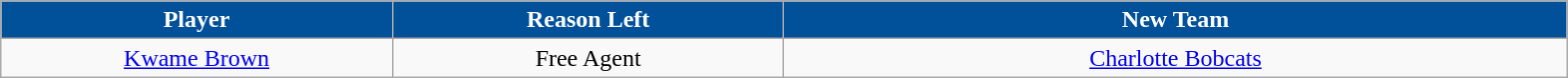<table class="wikitable sortable sortable">
<tr>
<th style="background:#00519a; color:white" width="10%">Player</th>
<th style="background:#00519a; color:white" width="10%">Reason Left</th>
<th style="background:#00519a; color:white" width="20%">New Team</th>
</tr>
<tr style="text-align: center">
<td><a href='#'>Kwame Brown</a></td>
<td>Free Agent</td>
<td><a href='#'>Charlotte Bobcats</a></td>
</tr>
</table>
